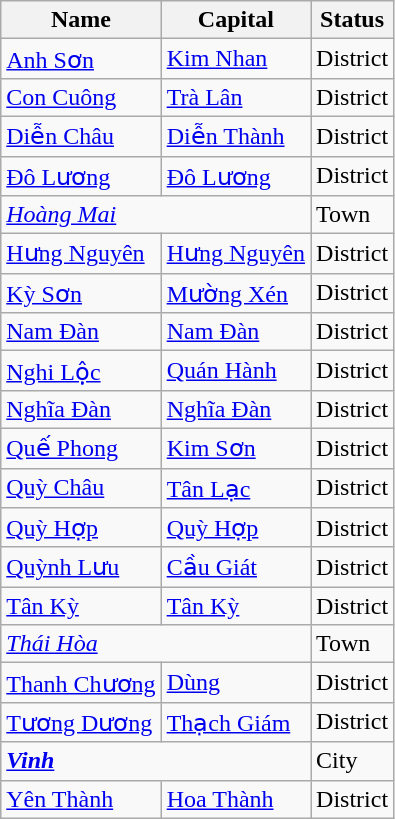<table class="wikitable sortable">
<tr>
<th>Name</th>
<th>Capital</th>
<th>Status</th>
</tr>
<tr>
<td><a href='#'>Anh Sơn</a></td>
<td><a href='#'>Kim Nhan</a></td>
<td>District</td>
</tr>
<tr>
<td><a href='#'>Con Cuông</a></td>
<td><a href='#'>Trà Lân</a></td>
<td>District</td>
</tr>
<tr>
<td><a href='#'>Diễn Châu</a></td>
<td><a href='#'>Diễn Thành</a></td>
<td>District</td>
</tr>
<tr>
<td><a href='#'>Đô Lương</a></td>
<td><a href='#'>Đô Lương</a></td>
<td>District</td>
</tr>
<tr>
<td colspan="2"><em><a href='#'>Hoàng Mai</a></em></td>
<td>Town</td>
</tr>
<tr>
<td><a href='#'>Hưng Nguyên</a></td>
<td><a href='#'>Hưng Nguyên</a></td>
<td>District</td>
</tr>
<tr>
<td><a href='#'>Kỳ Sơn</a></td>
<td><a href='#'>Mường Xén</a></td>
<td>District</td>
</tr>
<tr>
<td><a href='#'>Nam Đàn</a></td>
<td><a href='#'>Nam Đàn</a></td>
<td>District</td>
</tr>
<tr>
<td><a href='#'>Nghi Lộc</a></td>
<td><a href='#'>Quán Hành</a></td>
<td>District</td>
</tr>
<tr>
<td><a href='#'>Nghĩa Đàn</a></td>
<td><a href='#'>Nghĩa Đàn</a></td>
<td>District</td>
</tr>
<tr>
<td><a href='#'>Quế Phong</a></td>
<td><a href='#'>Kim Sơn</a></td>
<td>District</td>
</tr>
<tr>
<td><a href='#'>Quỳ Châu</a></td>
<td><a href='#'>Tân Lạc</a></td>
<td>District</td>
</tr>
<tr>
<td><a href='#'>Quỳ Hợp</a></td>
<td><a href='#'>Quỳ Hợp</a></td>
<td>District</td>
</tr>
<tr>
<td><a href='#'>Quỳnh Lưu</a></td>
<td><a href='#'>Cầu Giát</a></td>
<td>District</td>
</tr>
<tr>
<td><a href='#'>Tân Kỳ</a></td>
<td><a href='#'>Tân Kỳ</a></td>
<td>District</td>
</tr>
<tr>
<td colspan="2"><em><a href='#'>Thái Hòa</a></em></td>
<td>Town</td>
</tr>
<tr>
<td><a href='#'>Thanh Chương</a></td>
<td><a href='#'>Dùng</a></td>
<td>District</td>
</tr>
<tr>
<td><a href='#'>Tương Dương</a></td>
<td><a href='#'>Thạch Giám</a></td>
<td>District</td>
</tr>
<tr>
<td colspan="2"><strong><em><a href='#'>Vinh</a></em></strong></td>
<td>City</td>
</tr>
<tr>
<td><a href='#'>Yên Thành</a></td>
<td><a href='#'>Hoa Thành</a></td>
<td>District</td>
</tr>
</table>
